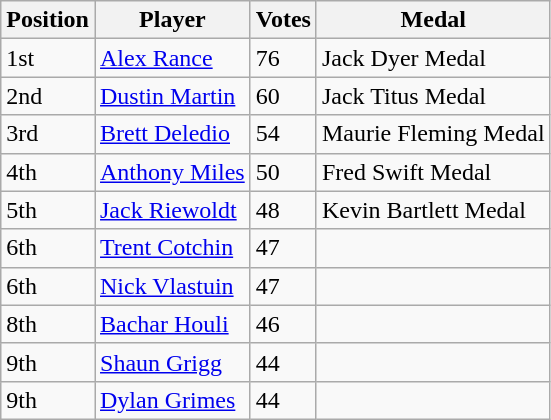<table class="wikitable">
<tr>
<th>Position</th>
<th>Player</th>
<th>Votes</th>
<th>Medal</th>
</tr>
<tr>
<td>1st</td>
<td><a href='#'>Alex Rance</a></td>
<td>76</td>
<td>Jack Dyer Medal</td>
</tr>
<tr>
<td>2nd</td>
<td><a href='#'>Dustin Martin</a></td>
<td>60</td>
<td>Jack Titus Medal</td>
</tr>
<tr>
<td>3rd</td>
<td><a href='#'>Brett Deledio</a></td>
<td>54</td>
<td>Maurie Fleming Medal</td>
</tr>
<tr>
<td>4th</td>
<td><a href='#'>Anthony Miles</a></td>
<td>50</td>
<td>Fred Swift Medal</td>
</tr>
<tr>
<td>5th</td>
<td><a href='#'>Jack Riewoldt</a></td>
<td>48</td>
<td>Kevin Bartlett Medal</td>
</tr>
<tr>
<td>6th</td>
<td><a href='#'>Trent Cotchin</a></td>
<td>47</td>
<td></td>
</tr>
<tr>
<td>6th</td>
<td><a href='#'>Nick Vlastuin</a></td>
<td>47</td>
<td></td>
</tr>
<tr>
<td>8th</td>
<td><a href='#'>Bachar Houli</a></td>
<td>46</td>
<td></td>
</tr>
<tr>
<td>9th</td>
<td><a href='#'>Shaun Grigg</a></td>
<td>44</td>
<td></td>
</tr>
<tr>
<td>9th</td>
<td><a href='#'>Dylan Grimes</a></td>
<td>44</td>
<td></td>
</tr>
</table>
